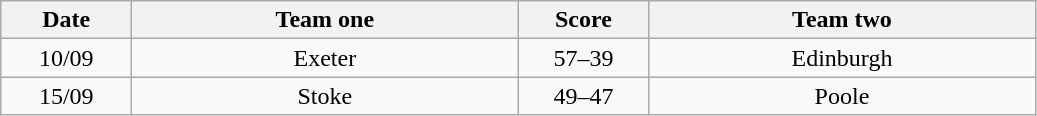<table class="wikitable" style="text-align: center">
<tr>
<th width=80>Date</th>
<th width=250>Team one</th>
<th width=80>Score</th>
<th width=250>Team two</th>
</tr>
<tr>
<td>10/09</td>
<td>Exeter</td>
<td>57–39</td>
<td>Edinburgh</td>
</tr>
<tr>
<td>15/09</td>
<td>Stoke</td>
<td>49–47</td>
<td>Poole</td>
</tr>
</table>
